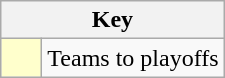<table class=wikitable>
<tr>
<th colspan=2>Key</th>
</tr>
<tr>
<td style="background:#ffc; width:20px;"></td>
<td align=left>Teams to playoffs</td>
</tr>
</table>
